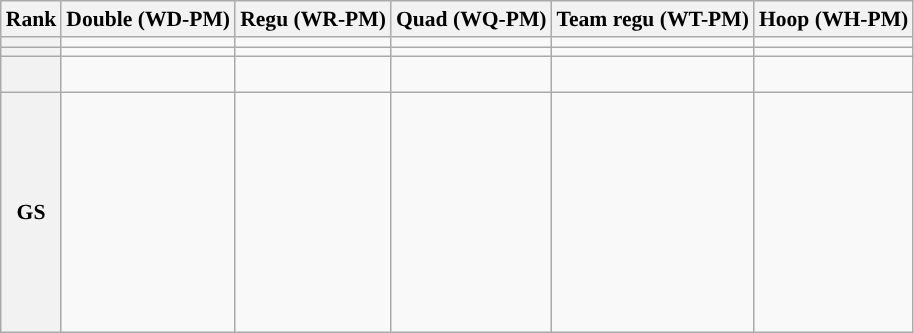<table class="wikitable" style="font-size: 90%;">
<tr>
<th>Rank</th>
<th>Double (WD-PM)</th>
<th>Regu (WR-PM)</th>
<th>Quad (WQ-PM)</th>
<th>Team regu (WT-PM)</th>
<th>Hoop (WH-PM)</th>
</tr>
<tr>
<th></th>
<td></td>
<td></td>
<td></td>
<td></td>
<td></td>
</tr>
<tr>
<th></th>
<td></td>
<td></td>
<td></td>
<td></td>
<td></td>
</tr>
<tr>
<th></th>
<td><br></td>
<td><br></td>
<td><br></td>
<td><br></td>
<td><br></td>
</tr>
<tr>
<th>GS</th>
<td style="vertical-align: top;"><br><br><br><br><br></td>
<td style="vertical-align: top;"><br><br><br><br><br><br><br></td>
<td><br><br><br><br><br><br><br><br><br></td>
<td style="vertical-align: top;"><br><br><br></td>
<td></td>
</tr>
</table>
